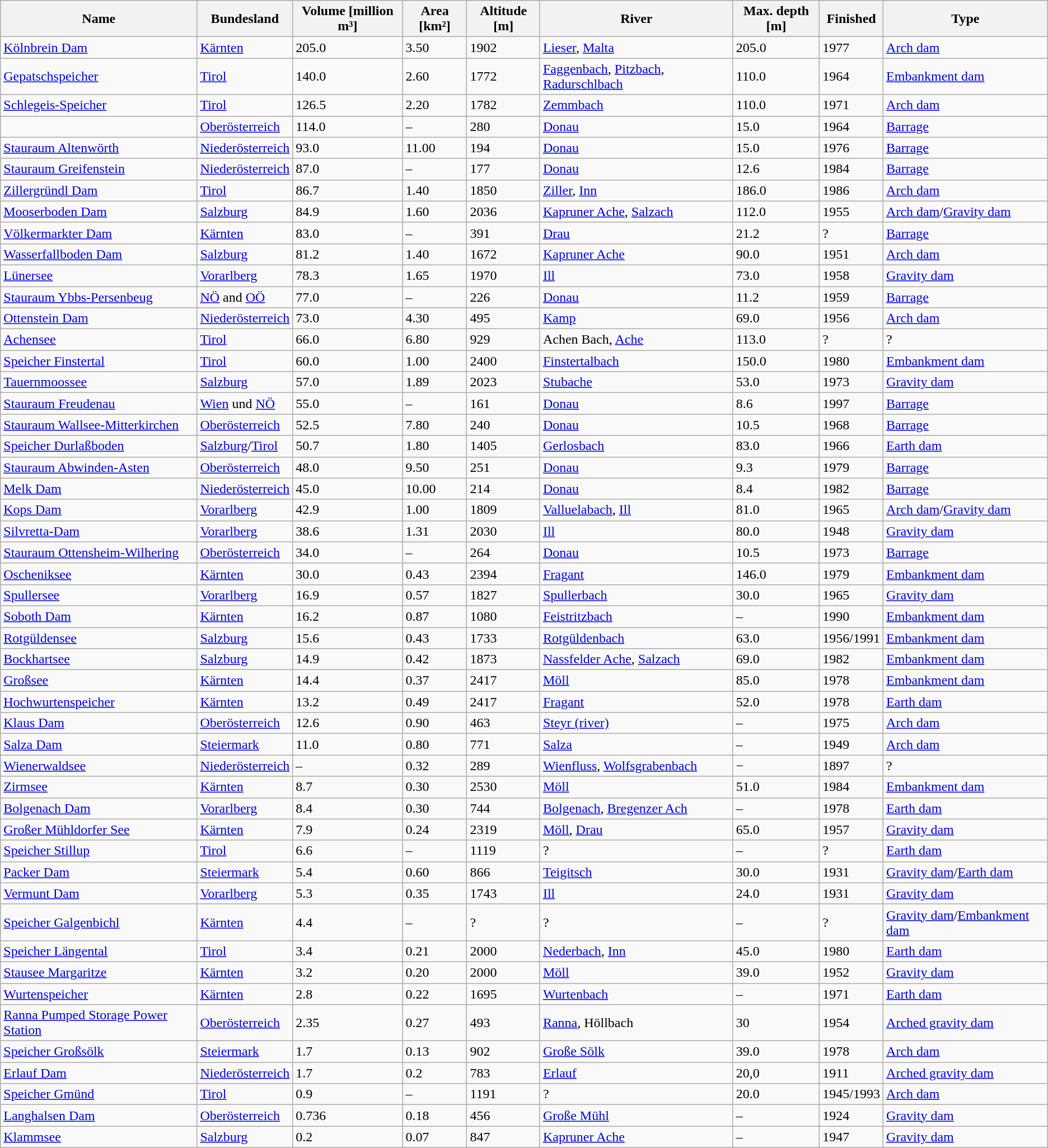<table class="wikitable" border="1">
<tr>
<th>Name</th>
<th>Bundesland</th>
<th>Volume [million m³]</th>
<th>Area [km²]</th>
<th>Altitude [m]</th>
<th>River</th>
<th>Max. depth [m]</th>
<th>Finished</th>
<th>Type</th>
</tr>
<tr>
<td><a href='#'>Kölnbrein Dam</a></td>
<td><a href='#'>Kärnten</a></td>
<td>205.0</td>
<td>3.50</td>
<td>1902</td>
<td><a href='#'>Lieser</a>, <a href='#'>Malta</a></td>
<td>205.0</td>
<td>1977</td>
<td><a href='#'>Arch dam</a></td>
</tr>
<tr>
<td><a href='#'>Gepatschspeicher</a></td>
<td><a href='#'>Tirol</a></td>
<td>140.0</td>
<td>2.60</td>
<td>1772</td>
<td><a href='#'>Faggenbach</a>, <a href='#'>Pitzbach</a>, <a href='#'>Radurschlbach</a></td>
<td>110.0</td>
<td>1964</td>
<td><a href='#'>Embankment dam</a></td>
</tr>
<tr>
<td><a href='#'>Schlegeis-Speicher</a></td>
<td><a href='#'>Tirol</a></td>
<td>126.5</td>
<td>2.20</td>
<td>1782</td>
<td><a href='#'>Zemmbach</a></td>
<td>110.0</td>
<td>1971</td>
<td><a href='#'>Arch dam</a></td>
</tr>
<tr>
<td></td>
<td><a href='#'>Oberösterreich</a></td>
<td>114.0</td>
<td>–</td>
<td>280</td>
<td><a href='#'>Donau</a></td>
<td>15.0</td>
<td>1964</td>
<td><a href='#'>Barrage</a></td>
</tr>
<tr>
<td><a href='#'>Stauraum Altenwörth</a></td>
<td><a href='#'>Niederösterreich</a></td>
<td>93.0</td>
<td>11.00</td>
<td>194</td>
<td><a href='#'>Donau</a></td>
<td>15.0</td>
<td>1976</td>
<td><a href='#'>Barrage</a></td>
</tr>
<tr>
<td><a href='#'>Stauraum Greifenstein</a></td>
<td><a href='#'>Niederösterreich</a></td>
<td>87.0</td>
<td>–</td>
<td>177</td>
<td><a href='#'>Donau</a></td>
<td>12.6</td>
<td>1984</td>
<td><a href='#'>Barrage</a></td>
</tr>
<tr>
<td><a href='#'>Zillergründl Dam</a></td>
<td><a href='#'>Tirol</a></td>
<td>86.7</td>
<td>1.40</td>
<td>1850</td>
<td><a href='#'>Ziller</a>, <a href='#'>Inn</a></td>
<td>186.0</td>
<td>1986</td>
<td><a href='#'>Arch dam</a></td>
</tr>
<tr>
<td><a href='#'>Mooserboden Dam</a></td>
<td><a href='#'>Salzburg</a></td>
<td>84.9</td>
<td>1.60</td>
<td>2036</td>
<td><a href='#'>Kapruner Ache</a>, <a href='#'>Salzach</a></td>
<td>112.0</td>
<td>1955</td>
<td><a href='#'>Arch dam</a>/<a href='#'>Gravity dam</a></td>
</tr>
<tr>
<td><a href='#'>Völkermarkter Dam</a></td>
<td><a href='#'>Kärnten</a></td>
<td>83.0</td>
<td>–</td>
<td>391</td>
<td><a href='#'>Drau</a></td>
<td>21.2</td>
<td>?</td>
<td><a href='#'>Barrage</a></td>
</tr>
<tr>
<td><a href='#'>Wasserfallboden Dam</a></td>
<td><a href='#'>Salzburg</a></td>
<td>81.2</td>
<td>1.40</td>
<td>1672</td>
<td><a href='#'>Kapruner Ache</a></td>
<td>90.0</td>
<td>1951</td>
<td><a href='#'>Arch dam</a></td>
</tr>
<tr>
<td><a href='#'>Lünersee</a></td>
<td><a href='#'>Vorarlberg</a></td>
<td>78.3</td>
<td>1.65</td>
<td>1970</td>
<td><a href='#'>Ill</a></td>
<td>73.0</td>
<td>1958</td>
<td><a href='#'>Gravity dam</a></td>
</tr>
<tr>
<td><a href='#'>Stauraum Ybbs-Persenbeug</a></td>
<td><a href='#'>NÖ</a> and <a href='#'>OÖ</a></td>
<td>77.0</td>
<td>–</td>
<td>226</td>
<td><a href='#'>Donau</a></td>
<td>11.2</td>
<td>1959</td>
<td><a href='#'>Barrage</a></td>
</tr>
<tr>
<td><a href='#'>Ottenstein Dam</a></td>
<td><a href='#'>Niederösterreich</a></td>
<td>73.0</td>
<td>4.30</td>
<td>495</td>
<td><a href='#'>Kamp</a></td>
<td>69.0</td>
<td>1956</td>
<td><a href='#'>Arch dam</a></td>
</tr>
<tr>
<td><a href='#'>Achensee</a></td>
<td><a href='#'>Tirol</a></td>
<td>66.0</td>
<td>6.80</td>
<td>929</td>
<td>Achen Bach, <a href='#'>Ache</a></td>
<td>113.0</td>
<td>?</td>
<td>?</td>
</tr>
<tr>
<td><a href='#'>Speicher Finstertal</a></td>
<td><a href='#'>Tirol</a></td>
<td>60.0</td>
<td>1.00</td>
<td>2400</td>
<td><a href='#'>Finstertalbach</a></td>
<td>150.0</td>
<td>1980</td>
<td><a href='#'>Embankment dam</a></td>
</tr>
<tr>
<td><a href='#'>Tauernmoossee</a></td>
<td><a href='#'>Salzburg</a></td>
<td>57.0</td>
<td>1.89</td>
<td>2023</td>
<td><a href='#'>Stubache</a></td>
<td>53.0</td>
<td>1973</td>
<td><a href='#'>Gravity dam</a></td>
</tr>
<tr>
<td><a href='#'>Stauraum Freudenau</a></td>
<td><a href='#'>Wien</a> und <a href='#'>NÖ</a></td>
<td>55.0</td>
<td>–</td>
<td>161</td>
<td><a href='#'>Donau</a></td>
<td>8.6</td>
<td>1997</td>
<td><a href='#'>Barrage</a></td>
</tr>
<tr>
<td><a href='#'>Stauraum Wallsee-Mitterkirchen</a></td>
<td><a href='#'>Oberösterreich</a></td>
<td>52.5</td>
<td>7.80</td>
<td>240</td>
<td><a href='#'>Donau</a></td>
<td>10.5</td>
<td>1968</td>
<td><a href='#'>Barrage</a></td>
</tr>
<tr>
<td><a href='#'>Speicher Durlaßboden</a></td>
<td><a href='#'>Salzburg</a>/<a href='#'>Tirol</a></td>
<td>50.7</td>
<td>1.80</td>
<td>1405</td>
<td><a href='#'>Gerlosbach</a></td>
<td>83.0</td>
<td>1966</td>
<td><a href='#'>Earth dam</a></td>
</tr>
<tr>
<td><a href='#'>Stauraum Abwinden-Asten</a></td>
<td><a href='#'>Oberösterreich</a></td>
<td>48.0</td>
<td>9.50</td>
<td>251</td>
<td><a href='#'>Donau</a></td>
<td>9.3</td>
<td>1979</td>
<td><a href='#'>Barrage</a></td>
</tr>
<tr>
<td><a href='#'>Melk Dam</a></td>
<td><a href='#'>Niederösterreich</a></td>
<td>45.0</td>
<td>10.00</td>
<td>214</td>
<td><a href='#'>Donau</a></td>
<td>8.4</td>
<td>1982</td>
<td><a href='#'>Barrage</a></td>
</tr>
<tr>
<td><a href='#'>Kops Dam</a></td>
<td><a href='#'>Vorarlberg</a></td>
<td>42.9</td>
<td>1.00</td>
<td>1809</td>
<td><a href='#'>Valluelabach</a>, <a href='#'>Ill</a></td>
<td>81.0</td>
<td>1965</td>
<td><a href='#'>Arch dam</a>/<a href='#'>Gravity dam</a></td>
</tr>
<tr>
<td><a href='#'>Silvretta-Dam</a></td>
<td><a href='#'>Vorarlberg</a></td>
<td>38.6</td>
<td>1.31</td>
<td>2030</td>
<td><a href='#'>Ill</a></td>
<td>80.0</td>
<td>1948</td>
<td><a href='#'>Gravity dam</a></td>
</tr>
<tr>
<td><a href='#'>Stauraum Ottensheim-Wilhering</a></td>
<td><a href='#'>Oberösterreich</a></td>
<td>34.0</td>
<td>–</td>
<td>264</td>
<td><a href='#'>Donau</a></td>
<td>10.5</td>
<td>1973</td>
<td><a href='#'>Barrage</a></td>
</tr>
<tr>
<td><a href='#'>Oscheniksee</a></td>
<td><a href='#'>Kärnten</a></td>
<td>30.0</td>
<td>0.43</td>
<td>2394</td>
<td><a href='#'>Fragant</a></td>
<td>146.0</td>
<td>1979</td>
<td><a href='#'>Embankment dam</a></td>
</tr>
<tr>
<td><a href='#'>Spullersee</a></td>
<td><a href='#'>Vorarlberg</a></td>
<td>16.9</td>
<td>0.57</td>
<td>1827</td>
<td><a href='#'>Spullerbach</a></td>
<td>30.0</td>
<td>1965</td>
<td><a href='#'>Gravity dam</a></td>
</tr>
<tr>
<td><a href='#'>Soboth Dam</a></td>
<td><a href='#'>Kärnten</a></td>
<td>16.2</td>
<td>0.87</td>
<td>1080</td>
<td><a href='#'>Feistritzbach</a></td>
<td>–</td>
<td>1990</td>
<td><a href='#'>Embankment dam</a></td>
</tr>
<tr>
<td><a href='#'>Rotgüldensee</a></td>
<td><a href='#'>Salzburg</a></td>
<td>15.6</td>
<td>0.43</td>
<td>1733</td>
<td><a href='#'>Rotgüldenbach</a></td>
<td>63.0</td>
<td>1956/1991</td>
<td><a href='#'>Embankment dam</a></td>
</tr>
<tr>
<td><a href='#'>Bockhartsee</a></td>
<td><a href='#'>Salzburg</a></td>
<td>14.9</td>
<td>0.42</td>
<td>1873</td>
<td><a href='#'>Nassfelder Ache</a>, <a href='#'>Salzach</a></td>
<td>69.0</td>
<td>1982</td>
<td><a href='#'>Embankment dam</a></td>
</tr>
<tr>
<td><a href='#'>Großsee</a></td>
<td><a href='#'>Kärnten</a></td>
<td>14.4</td>
<td>0.37</td>
<td>2417</td>
<td><a href='#'>Möll</a></td>
<td>85.0</td>
<td>1978</td>
<td><a href='#'>Embankment dam</a></td>
</tr>
<tr>
<td><a href='#'>Hochwurtenspeicher</a></td>
<td><a href='#'>Kärnten</a></td>
<td>13.2</td>
<td>0.49</td>
<td>2417</td>
<td><a href='#'>Fragant</a></td>
<td>52.0</td>
<td>1978</td>
<td><a href='#'>Earth dam</a></td>
</tr>
<tr>
<td><a href='#'>Klaus Dam</a></td>
<td><a href='#'>Oberösterreich</a></td>
<td>12.6</td>
<td>0.90</td>
<td>463</td>
<td><a href='#'>Steyr (river)</a></td>
<td>–</td>
<td>1975</td>
<td><a href='#'>Arch dam</a></td>
</tr>
<tr>
<td><a href='#'>Salza Dam</a></td>
<td><a href='#'>Steiermark</a></td>
<td>11.0</td>
<td>0.80</td>
<td>771</td>
<td><a href='#'>Salza</a></td>
<td>–</td>
<td>1949</td>
<td><a href='#'>Arch dam</a></td>
</tr>
<tr>
<td><a href='#'>Wienerwaldsee</a></td>
<td><a href='#'>Niederösterreich</a></td>
<td>–</td>
<td>0.32</td>
<td>289</td>
<td><a href='#'>Wienfluss</a>, <a href='#'>Wolfsgrabenbach</a></td>
<td>−</td>
<td>1897</td>
<td>?</td>
</tr>
<tr>
<td><a href='#'>Zirmsee</a></td>
<td><a href='#'>Kärnten</a></td>
<td>8.7</td>
<td>0.30</td>
<td>2530</td>
<td><a href='#'>Möll</a></td>
<td>51.0</td>
<td>1984</td>
<td><a href='#'>Embankment dam</a></td>
</tr>
<tr>
<td><a href='#'>Bolgenach Dam</a></td>
<td><a href='#'>Vorarlberg</a></td>
<td>8.4</td>
<td>0.30</td>
<td>744</td>
<td><a href='#'>Bolgenach</a>, <a href='#'>Bregenzer Ach</a></td>
<td>–</td>
<td>1978</td>
<td><a href='#'>Earth dam</a></td>
</tr>
<tr>
<td><a href='#'>Großer Mühldorfer See</a></td>
<td><a href='#'>Kärnten</a></td>
<td>7.9</td>
<td>0.24</td>
<td>2319</td>
<td><a href='#'>Möll</a>, <a href='#'>Drau</a></td>
<td>65.0</td>
<td>1957</td>
<td><a href='#'>Gravity dam</a></td>
</tr>
<tr>
<td><a href='#'>Speicher Stillup</a></td>
<td><a href='#'>Tirol</a></td>
<td>6.6</td>
<td>–</td>
<td>1119</td>
<td>?</td>
<td>–</td>
<td>?</td>
<td><a href='#'>Earth dam</a></td>
</tr>
<tr>
<td><a href='#'>Packer Dam</a></td>
<td><a href='#'>Steiermark</a></td>
<td>5.4</td>
<td>0.60</td>
<td>866</td>
<td><a href='#'>Teigitsch</a></td>
<td>30.0</td>
<td>1931</td>
<td><a href='#'>Gravity dam</a>/<a href='#'>Earth dam</a></td>
</tr>
<tr>
<td><a href='#'>Vermunt Dam</a></td>
<td><a href='#'>Vorarlberg</a></td>
<td>5.3</td>
<td>0.35</td>
<td>1743</td>
<td><a href='#'>Ill</a></td>
<td>24.0</td>
<td>1931</td>
<td><a href='#'>Gravity dam</a></td>
</tr>
<tr>
<td><a href='#'>Speicher Galgenbichl</a></td>
<td><a href='#'>Kärnten</a></td>
<td>4.4</td>
<td>–</td>
<td>?</td>
<td>?</td>
<td>–</td>
<td>?</td>
<td><a href='#'>Gravity dam</a>/<a href='#'>Embankment dam</a></td>
</tr>
<tr>
<td><a href='#'>Speicher Längental</a></td>
<td><a href='#'>Tirol</a></td>
<td>3.4</td>
<td>0.21</td>
<td>2000</td>
<td><a href='#'>Nederbach</a>, <a href='#'>Inn</a></td>
<td>45.0</td>
<td>1980</td>
<td><a href='#'>Earth dam</a></td>
</tr>
<tr>
<td><a href='#'>Stausee Margaritze</a></td>
<td><a href='#'>Kärnten</a></td>
<td>3.2</td>
<td>0.20</td>
<td>2000</td>
<td><a href='#'>Möll</a></td>
<td>39.0</td>
<td>1952</td>
<td><a href='#'>Gravity dam</a></td>
</tr>
<tr>
<td><a href='#'>Wurtenspeicher</a></td>
<td><a href='#'>Kärnten</a></td>
<td>2.8</td>
<td>0.22</td>
<td>1695</td>
<td><a href='#'>Wurtenbach</a></td>
<td>–</td>
<td>1971</td>
<td><a href='#'>Earth dam</a></td>
</tr>
<tr>
<td><a href='#'>Ranna Pumped Storage Power Station</a></td>
<td><a href='#'>Oberösterreich</a></td>
<td>2.35</td>
<td>0.27</td>
<td>493</td>
<td><a href='#'>Ranna</a>, Höllbach</td>
<td>30</td>
<td>1954</td>
<td><a href='#'>Arched gravity dam</a></td>
</tr>
<tr>
<td><a href='#'>Speicher Großsölk</a></td>
<td><a href='#'>Steiermark</a></td>
<td>1.7</td>
<td>0.13</td>
<td>902</td>
<td><a href='#'>Große Sölk</a></td>
<td>39.0</td>
<td>1978</td>
<td><a href='#'>Arch dam</a></td>
</tr>
<tr>
<td><a href='#'>Erlauf Dam</a></td>
<td><a href='#'>Niederösterreich</a></td>
<td>1.7</td>
<td>0.2</td>
<td>783</td>
<td><a href='#'>Erlauf</a></td>
<td>20,0</td>
<td>1911</td>
<td><a href='#'>Arched gravity dam</a></td>
</tr>
<tr>
<td><a href='#'>Speicher Gmünd</a></td>
<td><a href='#'>Tirol</a></td>
<td>0.9</td>
<td>–</td>
<td>1191</td>
<td>?</td>
<td>20.0</td>
<td>1945/1993</td>
<td><a href='#'>Arch dam</a></td>
</tr>
<tr>
<td><a href='#'>Langhalsen Dam</a></td>
<td><a href='#'>Oberösterreich</a></td>
<td>0.736</td>
<td>0.18</td>
<td>456</td>
<td><a href='#'>Große Mühl</a></td>
<td>–</td>
<td>1924</td>
<td><a href='#'>Gravity dam</a></td>
</tr>
<tr>
<td><a href='#'>Klammsee</a></td>
<td><a href='#'>Salzburg</a></td>
<td>0.2</td>
<td>0.07</td>
<td>847</td>
<td><a href='#'>Kapruner Ache</a></td>
<td>–</td>
<td>1947</td>
<td><a href='#'>Gravity dam</a></td>
</tr>
</table>
